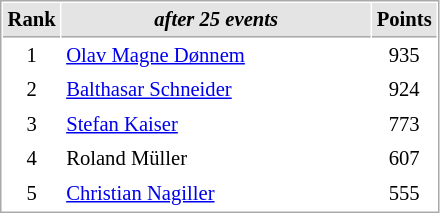<table cellspacing="1" cellpadding="3" style="border:1px solid #AAAAAA;font-size:86%">
<tr bgcolor="#E4E4E4">
<th style="border-bottom:1px solid #AAAAAA" width=10>Rank</th>
<th style="border-bottom:1px solid #AAAAAA" width=200><em>after 25 events</em></th>
<th style="border-bottom:1px solid #AAAAAA" width=20>Points</th>
</tr>
<tr>
<td align=center>1</td>
<td align=left> <a href='#'>Olav Magne Dønnem</a></td>
<td align=center>935</td>
</tr>
<tr>
<td align=center>2</td>
<td align=left> <a href='#'>Balthasar Schneider</a></td>
<td align=center>924</td>
</tr>
<tr>
<td align=center>3</td>
<td align=left> <a href='#'>Stefan Kaiser</a></td>
<td align=center>773</td>
</tr>
<tr>
<td align=center>4</td>
<td align=left> Roland Müller</td>
<td align=center>607</td>
</tr>
<tr>
<td align=center>5</td>
<td align=left> <a href='#'>Christian Nagiller</a></td>
<td align=center>555</td>
</tr>
</table>
